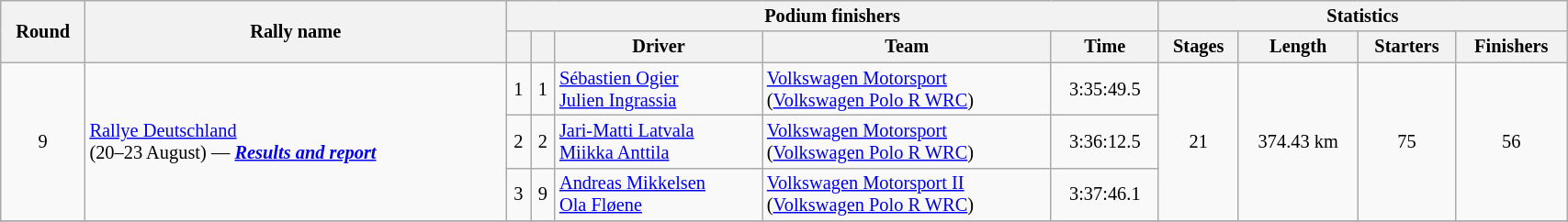<table class="wikitable" width=90% style="font-size:85%;">
<tr>
<th rowspan=2>Round</th>
<th style="width:22em" rowspan=2>Rally name</th>
<th colspan=5>Podium finishers</th>
<th colspan=4>Statistics</th>
</tr>
<tr>
<th></th>
<th></th>
<th>Driver</th>
<th>Team</th>
<th>Time</th>
<th>Stages</th>
<th>Length</th>
<th>Starters</th>
<th>Finishers</th>
</tr>
<tr>
<td rowspan=3 align=center>9</td>
<td rowspan=3 nowrap> <a href='#'>Rallye Deutschland</a><br>(20–23 August) — <strong><em><a href='#'>Results and report</a></em></strong></td>
<td align=center>1</td>
<td align=center>1</td>
<td nowrap> <a href='#'>Sébastien Ogier</a> <br> <a href='#'>Julien Ingrassia</a></td>
<td nowrap> <a href='#'>Volkswagen Motorsport</a> <br> (<a href='#'>Volkswagen Polo R WRC</a>)</td>
<td align=center>3:35:49.5</td>
<td rowspan=3 align=center>21</td>
<td rowspan=3 align=center>374.43 km</td>
<td rowspan=3 align=center>75</td>
<td rowspan=3 align=center>56</td>
</tr>
<tr>
<td align=center>2</td>
<td align=center>2</td>
<td nowrap> <a href='#'>Jari-Matti Latvala</a> <br> <a href='#'>Miikka Anttila</a></td>
<td nowrap> <a href='#'>Volkswagen Motorsport</a> <br> (<a href='#'>Volkswagen Polo R WRC</a>)</td>
<td align=center>3:36:12.5</td>
</tr>
<tr>
<td align=center>3</td>
<td align=center>9</td>
<td nowrap> <a href='#'>Andreas Mikkelsen</a> <br> <a href='#'>Ola Fløene</a></td>
<td nowrap> <a href='#'>Volkswagen Motorsport II</a> <br> (<a href='#'>Volkswagen Polo R WRC</a>)</td>
<td align=center>3:37:46.1</td>
</tr>
<tr>
</tr>
</table>
